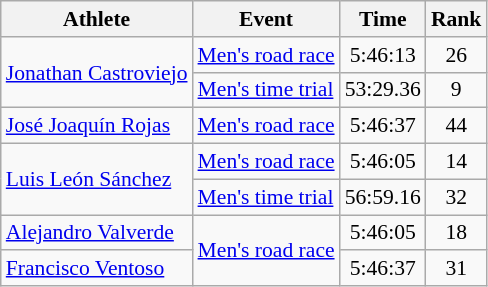<table class=wikitable style="font-size:90%">
<tr>
<th>Athlete</th>
<th>Event</th>
<th>Time</th>
<th>Rank</th>
</tr>
<tr align=center>
<td align=left rowspan=2><a href='#'>Jonathan Castroviejo</a></td>
<td align=left><a href='#'>Men's road race</a></td>
<td>5:46:13</td>
<td>26</td>
</tr>
<tr align=center>
<td align=left><a href='#'>Men's time trial</a></td>
<td>53:29.36</td>
<td>9</td>
</tr>
<tr align=center>
<td align=left><a href='#'>José Joaquín Rojas</a></td>
<td align=left><a href='#'>Men's road race</a></td>
<td>5:46:37</td>
<td>44</td>
</tr>
<tr align=center>
<td align=left rowspan=2><a href='#'>Luis León Sánchez</a></td>
<td align=left><a href='#'>Men's road race</a></td>
<td>5:46:05</td>
<td>14</td>
</tr>
<tr align=center>
<td align=left><a href='#'>Men's time trial</a></td>
<td>56:59.16</td>
<td>32</td>
</tr>
<tr align=center>
<td align=left><a href='#'>Alejandro Valverde</a></td>
<td align=left rowspan=2><a href='#'>Men's road race</a></td>
<td>5:46:05</td>
<td>18</td>
</tr>
<tr align=center>
<td align=left><a href='#'>Francisco Ventoso</a></td>
<td>5:46:37</td>
<td>31</td>
</tr>
</table>
